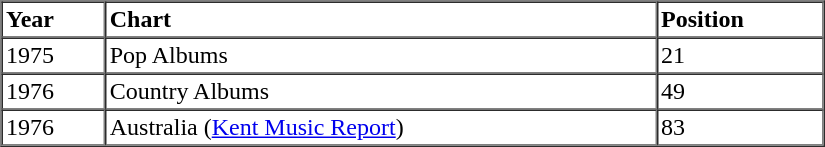<table border=1 cellspacing=0 cellpadding=2 width="550px">
<tr>
<th align="left">Year</th>
<th align="left">Chart</th>
<th align="left">Position</th>
</tr>
<tr>
<td align="left">1975</td>
<td align="left">Pop Albums</td>
<td align="left">21</td>
</tr>
<tr>
<td align="left">1976</td>
<td align="left">Country Albums</td>
<td align="left">49</td>
</tr>
<tr>
<td align="left">1976</td>
<td align="left">Australia (<a href='#'>Kent Music Report</a>)</td>
<td align="left">83</td>
</tr>
<tr>
</tr>
</table>
